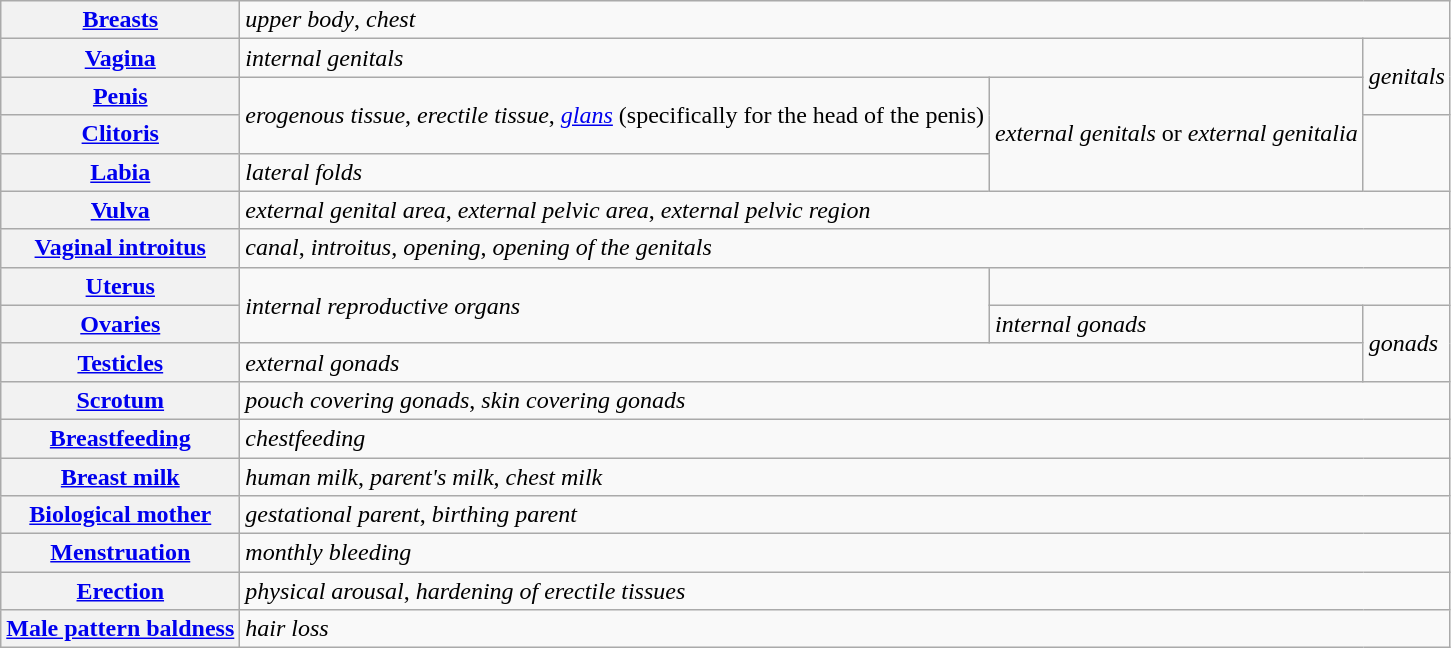<table class="wikitable">
<tr>
<th scope="row"><a href='#'>Breasts</a></th>
<td colspan="3"><em>upper body</em>, <em>chest</em></td>
</tr>
<tr>
<th scope="row"><a href='#'>Vagina</a></th>
<td colspan="2"><em>internal genitals</em></td>
<td rowspan="2"><em>genitals</em></td>
</tr>
<tr>
<th scope="row"><a href='#'>Penis</a></th>
<td rowspan="2"><em>erogenous tissue</em>, <em>erectile tissue</em>, <em><a href='#'>glans</a></em> (specifically for the head of the penis)</td>
<td rowspan="3"><em>external genitals</em> or <em>external genitalia</em></td>
</tr>
<tr>
<th scope="row"><a href='#'>Clitoris</a></th>
</tr>
<tr>
<th scope="row"><a href='#'>Labia</a></th>
<td><em>lateral folds</em></td>
</tr>
<tr>
<th scope="row"><a href='#'>Vulva</a></th>
<td colspan="3"><em>external genital area</em>, <em>external pelvic area</em>, <em>external pelvic region</em></td>
</tr>
<tr>
<th scope="row"><a href='#'>Vaginal introitus</a></th>
<td colspan="3"><em>canal</em>, <em>introitus</em>, <em>opening</em>, <em>opening of the genitals</em></td>
</tr>
<tr>
<th scope="row"><a href='#'>Uterus</a></th>
<td colspan="1" rowspan="2"><em>internal reproductive organs</em></td>
</tr>
<tr>
<th scope="row"><a href='#'>Ovaries</a></th>
<td><em>internal gonads</em></td>
<td rowspan="2" colspan="2"><em>gonads</em></td>
</tr>
<tr>
<th scope="row"><a href='#'>Testicles</a></th>
<td colspan=2><em>external gonads</em></td>
</tr>
<tr>
<th scope="row"><a href='#'>Scrotum</a></th>
<td colspan="3"><em>pouch covering gonads</em>, <em>skin covering gonads</em></td>
</tr>
<tr>
<th scope="row"><a href='#'>Breastfeeding</a></th>
<td colspan="3"><em>chestfeeding</em></td>
</tr>
<tr>
<th scope="row"><a href='#'>Breast milk</a></th>
<td colspan="3"><em>human milk</em>, <em>parent's milk</em>, <em>chest milk</em></td>
</tr>
<tr>
<th scope="row"><a href='#'>Biological mother</a></th>
<td colspan="3"><em>gestational parent</em>, <em>birthing parent</em></td>
</tr>
<tr>
<th scope="row"><a href='#'>Menstruation</a></th>
<td colspan="3"><em>monthly bleeding</em></td>
</tr>
<tr>
<th scope="row"><a href='#'>Erection</a></th>
<td colspan="3"><em>physical arousal</em>, <em>hardening of erectile tissues</em></td>
</tr>
<tr>
<th scope="row"><a href='#'>Male pattern baldness</a></th>
<td colspan="3"><em>hair loss</em></td>
</tr>
</table>
